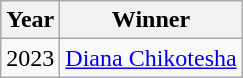<table class="wikitable">
<tr>
<th>Year</th>
<th>Winner</th>
</tr>
<tr>
<td>2023</td>
<td><a href='#'>Diana Chikotesha</a></td>
</tr>
</table>
